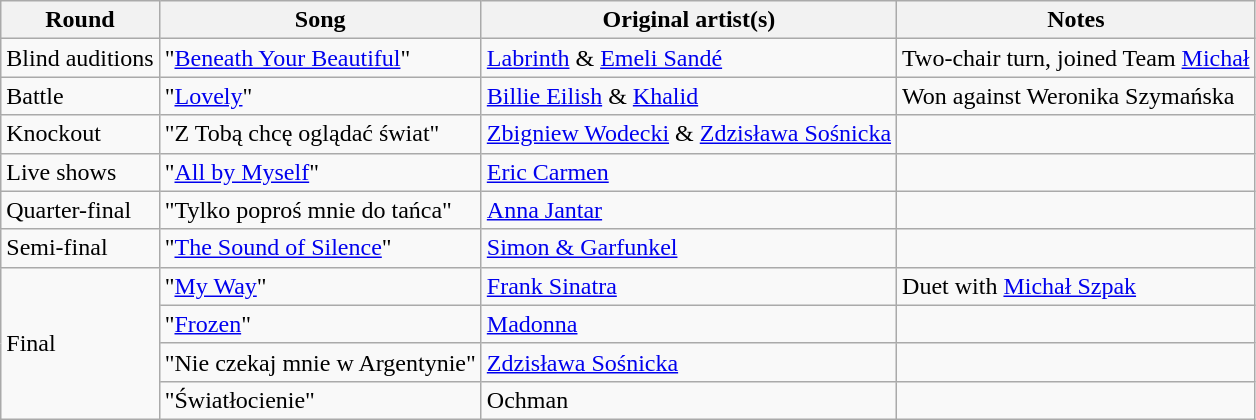<table class="wikitable">
<tr>
<th>Round</th>
<th>Song</th>
<th>Original artist(s)</th>
<th>Notes</th>
</tr>
<tr>
<td>Blind auditions</td>
<td>"<a href='#'>Beneath Your Beautiful</a>"</td>
<td><a href='#'>Labrinth</a> & <a href='#'>Emeli Sandé</a></td>
<td>Two-chair turn, joined Team <a href='#'>Michał</a></td>
</tr>
<tr>
<td>Battle</td>
<td>"<a href='#'>Lovely</a>"</td>
<td><a href='#'>Billie Eilish</a> & <a href='#'>Khalid</a></td>
<td>Won against Weronika Szymańska</td>
</tr>
<tr>
<td>Knockout</td>
<td>"Z Tobą chcę oglądać świat"</td>
<td><a href='#'>Zbigniew Wodecki</a> & <a href='#'>Zdzisława Sośnicka</a></td>
<td></td>
</tr>
<tr>
<td>Live shows</td>
<td>"<a href='#'>All by Myself</a>"</td>
<td><a href='#'>Eric Carmen</a></td>
<td></td>
</tr>
<tr>
<td>Quarter-final</td>
<td>"Tylko poproś mnie do tańca"</td>
<td><a href='#'>Anna Jantar</a></td>
<td></td>
</tr>
<tr>
<td>Semi-final</td>
<td>"<a href='#'>The Sound of Silence</a>"</td>
<td><a href='#'>Simon & Garfunkel</a></td>
<td></td>
</tr>
<tr>
<td rowspan="4">Final</td>
<td>"<a href='#'>My Way</a>"</td>
<td><a href='#'>Frank Sinatra</a></td>
<td>Duet with <a href='#'>Michał Szpak</a></td>
</tr>
<tr>
<td>"<a href='#'>Frozen</a>"</td>
<td><a href='#'>Madonna</a></td>
<td></td>
</tr>
<tr>
<td>"Nie czekaj mnie w Argentynie"</td>
<td><a href='#'>Zdzisława Sośnicka</a></td>
<td></td>
</tr>
<tr>
<td>"Światłocienie"</td>
<td>Ochman</td>
<td></td>
</tr>
</table>
